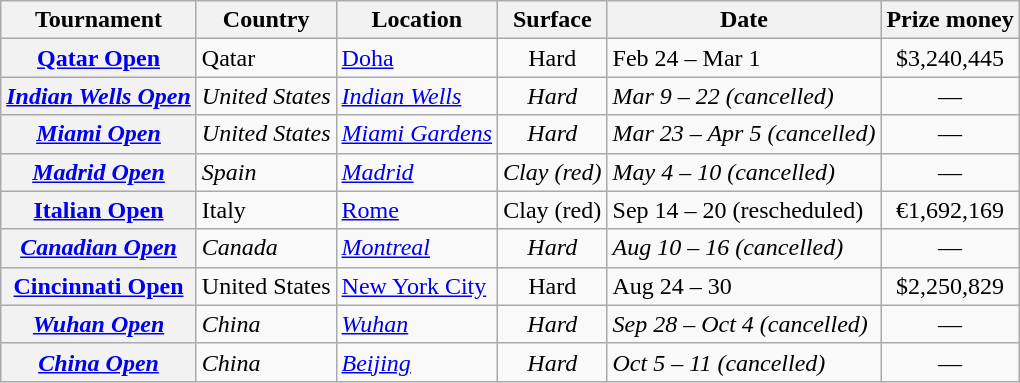<table class="wikitable plainrowheaders nowrap">
<tr>
<th scope="col">Tournament</th>
<th scope="col">Country</th>
<th scope="col">Location</th>
<th scope="col">Surface</th>
<th scope="col">Date</th>
<th scope="col">Prize money</th>
</tr>
<tr>
<th scope="row"><a href='#'>Qatar Open</a></th>
<td>Qatar</td>
<td><a href='#'>Doha</a></td>
<td align="center">Hard</td>
<td>Feb 24 – Mar 1</td>
<td align="center">$3,240,445</td>
</tr>
<tr>
<th scope="row"><a href='#'><em>Indian Wells Open</em></a></th>
<td><em>United States</em></td>
<td><a href='#'><em>Indian Wells</em></a></td>
<td align="center"><em>Hard</em></td>
<td><em>Mar 9 – 22 (cancelled)</em></td>
<td align="center">—</td>
</tr>
<tr>
<th scope="row"><a href='#'><em>Miami Open</em></a></th>
<td><em>United States</em></td>
<td><a href='#'><em>Miami Gardens</em></a></td>
<td align="center"><em>Hard</em></td>
<td><em>Mar 23 – Apr 5 (cancelled)</em></td>
<td align="center">—</td>
</tr>
<tr>
<th scope="row"><a href='#'><em>Madrid Open</em></a></th>
<td><em>Spain</em></td>
<td><em><a href='#'>Madrid</a></em></td>
<td align="center"><em>Clay (red)</em></td>
<td><em>May 4 – 10 (cancelled)</em></td>
<td align="center">—</td>
</tr>
<tr>
<th scope="row"><a href='#'>Italian Open</a></th>
<td>Italy</td>
<td><a href='#'>Rome</a></td>
<td align="center">Clay (red)</td>
<td>Sep 14 – 20 (rescheduled)</td>
<td align="center">€1,692,169</td>
</tr>
<tr>
<th scope="row"><a href='#'><em>Canadian Open</em></a></th>
<td><em>Canada</em></td>
<td><em><a href='#'>Montreal</a></em></td>
<td align="center"><em>Hard</em></td>
<td><em>Aug 10 – 16 (cancelled)</em></td>
<td align="center">—</td>
</tr>
<tr>
<th scope="row"><a href='#'>Cincinnati Open</a></th>
<td>United States</td>
<td><a href='#'>New York City</a></td>
<td align="center">Hard</td>
<td>Aug 24 – 30</td>
<td align="center">$2,250,829</td>
</tr>
<tr>
<th scope="row"><em><a href='#'>Wuhan Open</a></em></th>
<td><em>China</em></td>
<td><em><a href='#'>Wuhan</a></em></td>
<td align="center"><em>Hard</em></td>
<td><em>Sep 28 – Oct 4 (cancelled)</em></td>
<td align="center">—</td>
</tr>
<tr>
<th scope="row"><a href='#'><em>China Open</em></a></th>
<td><em>China</em></td>
<td><em><a href='#'>Beijing</a></em></td>
<td align="center"><em>Hard</em></td>
<td><em>Oct 5 – 11 (cancelled)</em></td>
<td align="center">—</td>
</tr>
</table>
